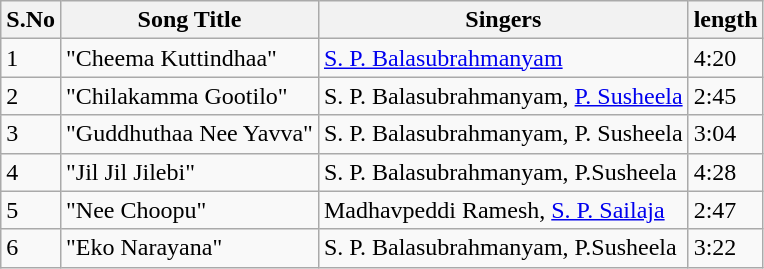<table class="wikitable">
<tr>
<th>S.No</th>
<th>Song Title</th>
<th>Singers</th>
<th>length</th>
</tr>
<tr>
<td>1</td>
<td>"Cheema Kuttindhaa"</td>
<td><a href='#'>S. P. Balasubrahmanyam</a></td>
<td>4:20</td>
</tr>
<tr>
<td>2</td>
<td>"Chilakamma Gootilo"</td>
<td>S. P. Balasubrahmanyam, <a href='#'>P. Susheela</a></td>
<td>2:45</td>
</tr>
<tr>
<td>3</td>
<td>"Guddhuthaa Nee Yavva"</td>
<td>S. P. Balasubrahmanyam, P. Susheela</td>
<td>3:04</td>
</tr>
<tr>
<td>4</td>
<td>"Jil Jil Jilebi"</td>
<td>S. P. Balasubrahmanyam, P.Susheela</td>
<td>4:28</td>
</tr>
<tr>
<td>5</td>
<td>"Nee Choopu"</td>
<td>Madhavpeddi Ramesh, <a href='#'>S. P. Sailaja</a></td>
<td>2:47</td>
</tr>
<tr>
<td>6</td>
<td>"Eko Narayana"</td>
<td>S. P. Balasubrahmanyam, P.Susheela</td>
<td>3:22</td>
</tr>
</table>
